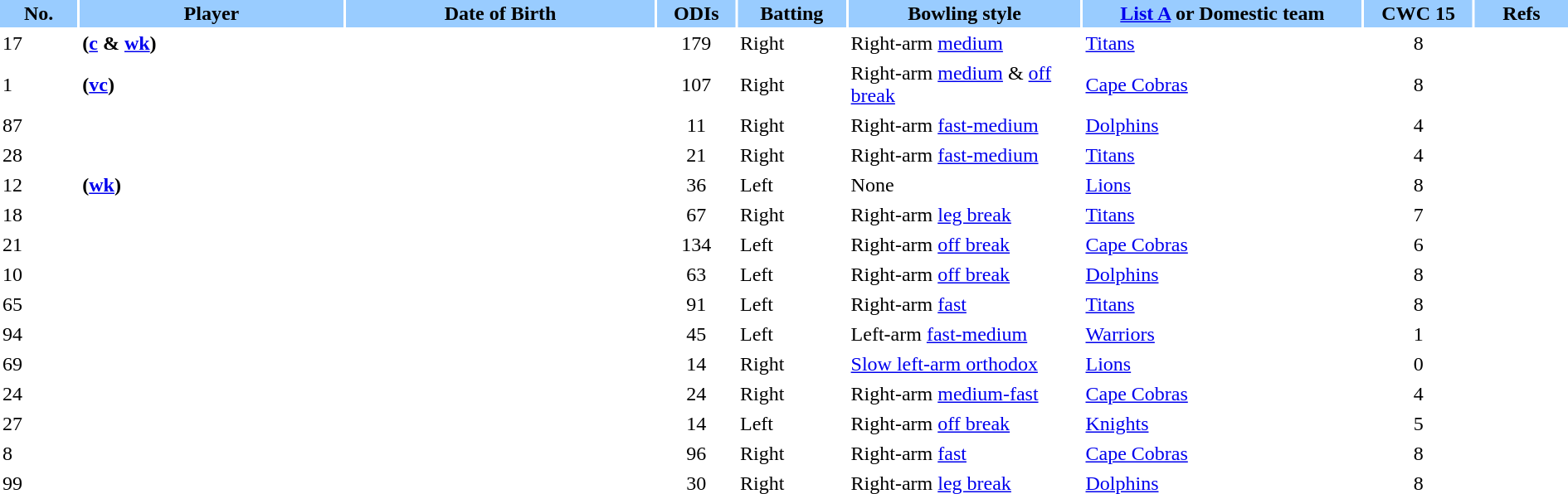<table class="sortable plainrowheaders" style="width:100%;" border="0" cellspacing="2" cellpadding="2">
<tr>
<th style="background-color:#99ccff;" scope="col" width=5%>No.</th>
<th style="background-color:#99ccff;" scope="col" width=17%>Player</th>
<th style="background-color:#99ccff;" scope="col" width=20%>Date of Birth</th>
<th style="background-color:#99ccff;" scope="col" width=5%>ODIs</th>
<th style="background-color:#99ccff;" scope="col" width=7%>Batting</th>
<th style="background-color:#99ccff;" scope="col" width=15%>Bowling style</th>
<th style="background-color:#99ccff;" scope="col" width=18%><a href='#'>List A</a> or Domestic team</th>
<th style="background-color:#99ccff;" scope="col" width=7%>CWC 15</th>
<th style="background-color:#99ccff;" scope="col" width=6% class="unsortable">Refs</th>
</tr>
<tr>
<td>17</td>
<th scope="row" align="left"> (<a href='#'>c</a> & <a href='#'>wk</a>)</th>
<td></td>
<td align="center">179</td>
<td>Right</td>
<td>Right-arm <a href='#'>medium</a></td>
<td><a href='#'>Titans</a></td>
<td align="center">8</td>
<td align="center"></td>
</tr>
<tr>
<td>1</td>
<th scope="row" align="left"> (<a href='#'>vc</a>)</th>
<td></td>
<td align="center">107</td>
<td>Right</td>
<td>Right-arm <a href='#'>medium</a> & <a href='#'>off break</a></td>
<td><a href='#'>Cape Cobras</a></td>
<td align="center">8</td>
<td align="center"></td>
</tr>
<tr>
<td>87</td>
<th scope="row" align="left"></th>
<td></td>
<td align="center">11</td>
<td>Right</td>
<td>Right-arm <a href='#'>fast-medium</a></td>
<td><a href='#'>Dolphins</a></td>
<td align="center">4</td>
<td align="center"></td>
</tr>
<tr>
<td>28</td>
<th scope="row" align="left"></th>
<td></td>
<td align="center">21</td>
<td>Right</td>
<td>Right-arm <a href='#'>fast-medium</a></td>
<td><a href='#'>Titans</a></td>
<td align="center">4</td>
<td align="center"></td>
</tr>
<tr>
<td>12</td>
<th scope="row" align="left"> (<a href='#'>wk</a>)</th>
<td></td>
<td align="center">36</td>
<td>Left</td>
<td>None</td>
<td><a href='#'>Lions</a></td>
<td align="center">8</td>
<td align="center"></td>
</tr>
<tr>
<td>18</td>
<th scope="row" align="left"></th>
<td></td>
<td align="center">67</td>
<td>Right</td>
<td>Right-arm <a href='#'>leg break</a></td>
<td><a href='#'>Titans</a></td>
<td align="center">7</td>
<td align="center"></td>
</tr>
<tr>
<td>21</td>
<th scope="row" align="left"></th>
<td></td>
<td align="center">134</td>
<td>Left</td>
<td>Right-arm <a href='#'>off break</a></td>
<td><a href='#'>Cape Cobras</a></td>
<td align="center">6</td>
<td align="center"></td>
</tr>
<tr>
<td>10</td>
<th scope="row" align="left"></th>
<td></td>
<td align="center">63</td>
<td>Left</td>
<td>Right-arm <a href='#'>off break</a></td>
<td><a href='#'>Dolphins</a></td>
<td align="center">8</td>
<td align="center"></td>
</tr>
<tr>
<td>65</td>
<th scope="row" align="left"></th>
<td></td>
<td align="center">91</td>
<td>Left</td>
<td>Right-arm <a href='#'>fast</a></td>
<td><a href='#'>Titans</a></td>
<td align="center">8</td>
<td align="center"></td>
</tr>
<tr>
<td>94</td>
<th scope="row" align="left"></th>
<td></td>
<td align="center">45</td>
<td>Left</td>
<td>Left-arm <a href='#'>fast-medium</a></td>
<td><a href='#'>Warriors</a></td>
<td align="center">1</td>
<td align="center"></td>
</tr>
<tr>
<td>69</td>
<th scope="row" align="left"></th>
<td></td>
<td align="center">14</td>
<td>Right</td>
<td><a href='#'>Slow left-arm orthodox</a></td>
<td><a href='#'>Lions</a></td>
<td align="center">0</td>
<td align="center"></td>
</tr>
<tr>
<td>24</td>
<th scope="row" align="left"></th>
<td></td>
<td align="center">24</td>
<td>Right</td>
<td>Right-arm <a href='#'>medium-fast</a></td>
<td><a href='#'>Cape Cobras</a></td>
<td align="center">4</td>
<td align="center"></td>
</tr>
<tr>
<td>27</td>
<th scope="row" align="left"></th>
<td></td>
<td align="center">14</td>
<td>Left</td>
<td>Right-arm <a href='#'>off break</a></td>
<td><a href='#'>Knights</a></td>
<td align="center">5</td>
<td align="center"></td>
</tr>
<tr>
<td>8</td>
<th scope="row" align="left"></th>
<td></td>
<td align="center">96</td>
<td>Right</td>
<td>Right-arm <a href='#'>fast</a></td>
<td><a href='#'>Cape Cobras</a></td>
<td align="center">8</td>
<td align="center"></td>
</tr>
<tr>
<td>99</td>
<th scope="row" align="left"></th>
<td></td>
<td align="center">30</td>
<td>Right</td>
<td>Right-arm <a href='#'>leg break</a></td>
<td><a href='#'>Dolphins</a></td>
<td align="center">8</td>
<td align="center"></td>
</tr>
</table>
